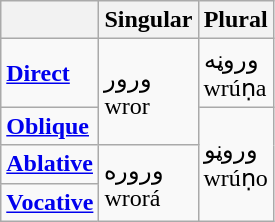<table class="wikitable">
<tr>
<th></th>
<th>Singular</th>
<th>Plural</th>
</tr>
<tr>
<td><strong><a href='#'>Direct</a></strong></td>
<td rowspan="2">ورور<br>wror</td>
<td>وروڼه<br>wrúṇa</td>
</tr>
<tr>
<td><strong><a href='#'>Oblique</a></strong></td>
<td rowspan="3">وروڼو<br>wrúṇo</td>
</tr>
<tr>
<td><strong><a href='#'>Ablative</a></strong></td>
<td rowspan="2">وروره<br>wrorá</td>
</tr>
<tr>
<td><strong><a href='#'>Vocative</a></strong></td>
</tr>
</table>
